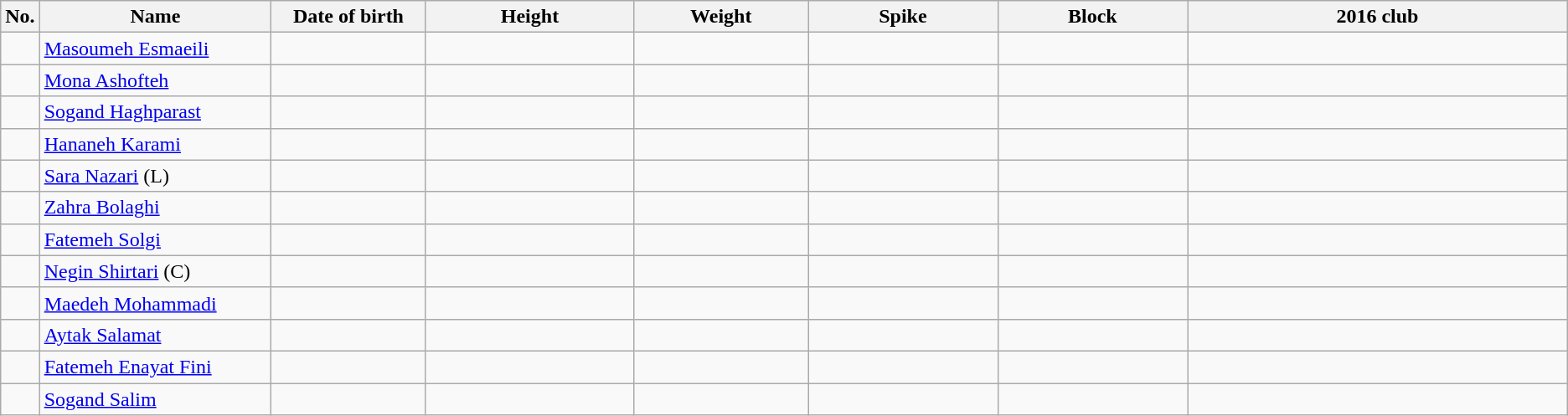<table class="wikitable sortable" style="text-align:center;">
<tr>
<th>No.</th>
<th style="width:12em">Name</th>
<th style="width:8em">Date of birth</th>
<th style="width:11em">Height</th>
<th style="width:9em">Weight</th>
<th style="width:10em">Spike</th>
<th style="width:10em">Block</th>
<th style="width:21em">2016 club</th>
</tr>
<tr>
<td></td>
<td align=left><a href='#'>Masoumeh Esmaeili</a></td>
<td align=right></td>
<td></td>
<td></td>
<td></td>
<td></td>
<td></td>
</tr>
<tr>
<td></td>
<td align=left><a href='#'>Mona Ashofteh</a></td>
<td align=right></td>
<td></td>
<td></td>
<td></td>
<td></td>
<td></td>
</tr>
<tr>
<td></td>
<td align=left><a href='#'>Sogand Haghparast</a></td>
<td align=right></td>
<td></td>
<td></td>
<td></td>
<td></td>
<td></td>
</tr>
<tr>
<td></td>
<td align=left><a href='#'>Hananeh Karami</a></td>
<td align=right></td>
<td></td>
<td></td>
<td></td>
<td></td>
<td></td>
</tr>
<tr>
<td></td>
<td align=left><a href='#'>Sara Nazari</a> (L)</td>
<td align=right></td>
<td></td>
<td></td>
<td></td>
<td></td>
<td></td>
</tr>
<tr>
<td></td>
<td align=left><a href='#'>Zahra Bolaghi</a></td>
<td align=right></td>
<td></td>
<td></td>
<td></td>
<td></td>
<td></td>
</tr>
<tr>
<td></td>
<td align=left><a href='#'>Fatemeh Solgi</a></td>
<td align=right></td>
<td></td>
<td></td>
<td></td>
<td></td>
<td></td>
</tr>
<tr>
<td></td>
<td align=left><a href='#'>Negin Shirtari</a> (C)</td>
<td align=right></td>
<td></td>
<td></td>
<td></td>
<td></td>
<td></td>
</tr>
<tr>
<td></td>
<td align=left><a href='#'>Maedeh Mohammadi</a></td>
<td align=right></td>
<td></td>
<td></td>
<td></td>
<td></td>
<td></td>
</tr>
<tr>
<td></td>
<td align=left><a href='#'>Aytak Salamat</a></td>
<td align=right></td>
<td></td>
<td></td>
<td></td>
<td></td>
<td></td>
</tr>
<tr>
<td></td>
<td align=left><a href='#'>Fatemeh Enayat Fini</a></td>
<td align=right></td>
<td></td>
<td></td>
<td></td>
<td></td>
<td></td>
</tr>
<tr>
<td></td>
<td align=left><a href='#'>Sogand Salim</a></td>
<td align=right></td>
<td></td>
<td></td>
<td></td>
<td></td>
<td></td>
</tr>
</table>
